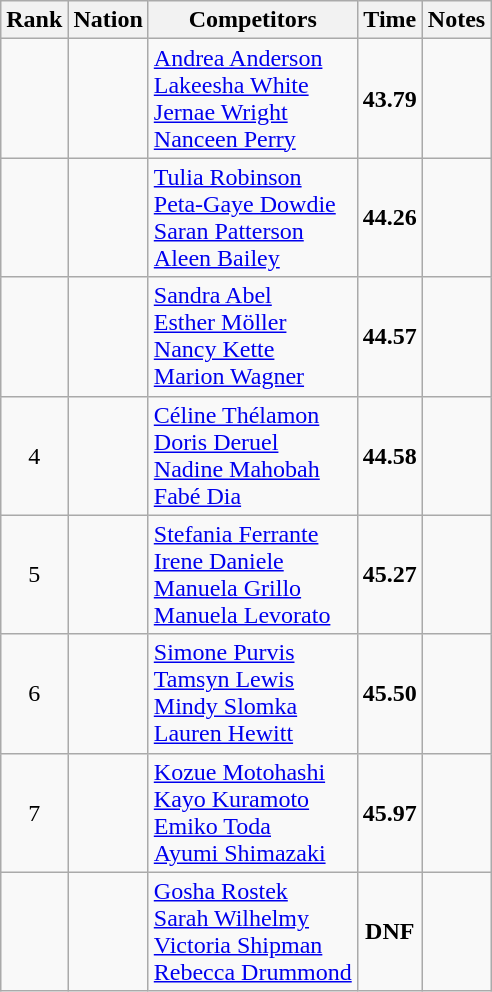<table class="wikitable sortable" style="text-align:center">
<tr>
<th>Rank</th>
<th>Nation</th>
<th>Competitors</th>
<th>Time</th>
<th>Notes</th>
</tr>
<tr>
<td></td>
<td align=left></td>
<td align=left><a href='#'>Andrea Anderson</a><br><a href='#'>Lakeesha White</a><br><a href='#'>Jernae Wright</a><br><a href='#'>Nanceen Perry</a></td>
<td><strong>43.79</strong></td>
<td></td>
</tr>
<tr>
<td></td>
<td align=left></td>
<td align=left><a href='#'>Tulia Robinson</a><br><a href='#'>Peta-Gaye Dowdie</a><br><a href='#'>Saran Patterson</a><br><a href='#'>Aleen Bailey</a></td>
<td><strong>44.26</strong></td>
<td></td>
</tr>
<tr>
<td></td>
<td align=left></td>
<td align=left><a href='#'>Sandra Abel</a><br><a href='#'>Esther Möller</a><br><a href='#'>Nancy Kette</a><br><a href='#'>Marion Wagner</a></td>
<td><strong>44.57</strong></td>
<td></td>
</tr>
<tr>
<td>4</td>
<td align=left></td>
<td align=left><a href='#'>Céline Thélamon</a><br><a href='#'>Doris Deruel</a><br><a href='#'>Nadine Mahobah</a><br><a href='#'>Fabé Dia</a></td>
<td><strong>44.58</strong></td>
<td></td>
</tr>
<tr>
<td>5</td>
<td align=left></td>
<td align=left><a href='#'>Stefania Ferrante</a><br><a href='#'>Irene Daniele</a><br><a href='#'>Manuela Grillo</a><br><a href='#'>Manuela Levorato</a></td>
<td><strong>45.27</strong></td>
<td></td>
</tr>
<tr>
<td>6</td>
<td align=left></td>
<td align=left><a href='#'>Simone Purvis</a><br><a href='#'>Tamsyn Lewis</a><br><a href='#'>Mindy Slomka</a><br><a href='#'>Lauren Hewitt</a></td>
<td><strong>45.50</strong></td>
<td></td>
</tr>
<tr>
<td>7</td>
<td align=left></td>
<td align=left><a href='#'>Kozue Motohashi</a><br><a href='#'>Kayo Kuramoto</a><br><a href='#'>Emiko Toda</a><br><a href='#'>Ayumi Shimazaki</a></td>
<td><strong>45.97</strong></td>
<td></td>
</tr>
<tr>
<td></td>
<td align=left></td>
<td align=left><a href='#'>Gosha Rostek</a><br><a href='#'>Sarah Wilhelmy</a><br><a href='#'>Victoria Shipman</a><br><a href='#'>Rebecca Drummond</a></td>
<td><strong>DNF</strong></td>
<td></td>
</tr>
</table>
